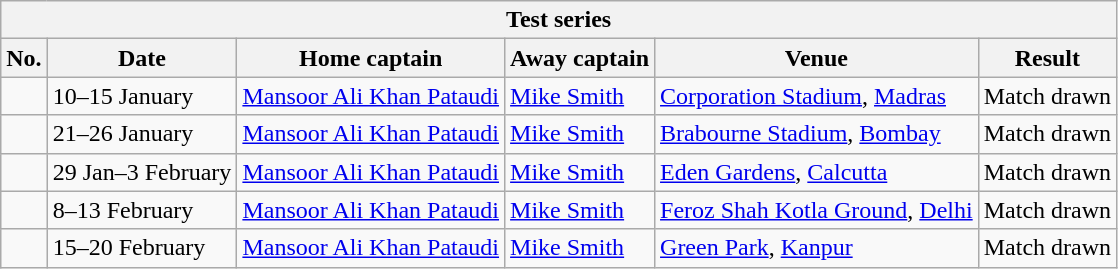<table class="wikitable">
<tr>
<th colspan="9">Test series</th>
</tr>
<tr>
<th>No.</th>
<th>Date</th>
<th>Home captain</th>
<th>Away captain</th>
<th>Venue</th>
<th>Result</th>
</tr>
<tr>
<td></td>
<td>10–15 January</td>
<td><a href='#'>Mansoor Ali Khan Pataudi</a></td>
<td><a href='#'>Mike Smith</a></td>
<td><a href='#'>Corporation Stadium</a>, <a href='#'>Madras</a></td>
<td>Match drawn</td>
</tr>
<tr>
<td></td>
<td>21–26 January</td>
<td><a href='#'>Mansoor Ali Khan Pataudi</a></td>
<td><a href='#'>Mike Smith</a></td>
<td><a href='#'>Brabourne Stadium</a>, <a href='#'>Bombay</a></td>
<td>Match drawn</td>
</tr>
<tr>
<td></td>
<td>29 Jan–3 February</td>
<td><a href='#'>Mansoor Ali Khan Pataudi</a></td>
<td><a href='#'>Mike Smith</a></td>
<td><a href='#'>Eden Gardens</a>, <a href='#'>Calcutta</a></td>
<td>Match drawn</td>
</tr>
<tr>
<td></td>
<td>8–13 February</td>
<td><a href='#'>Mansoor Ali Khan Pataudi</a></td>
<td><a href='#'>Mike Smith</a></td>
<td><a href='#'>Feroz Shah Kotla Ground</a>, <a href='#'>Delhi</a></td>
<td>Match drawn</td>
</tr>
<tr>
<td></td>
<td>15–20 February</td>
<td><a href='#'>Mansoor Ali Khan Pataudi</a></td>
<td><a href='#'>Mike Smith</a></td>
<td><a href='#'>Green Park</a>, <a href='#'>Kanpur</a></td>
<td>Match drawn</td>
</tr>
</table>
